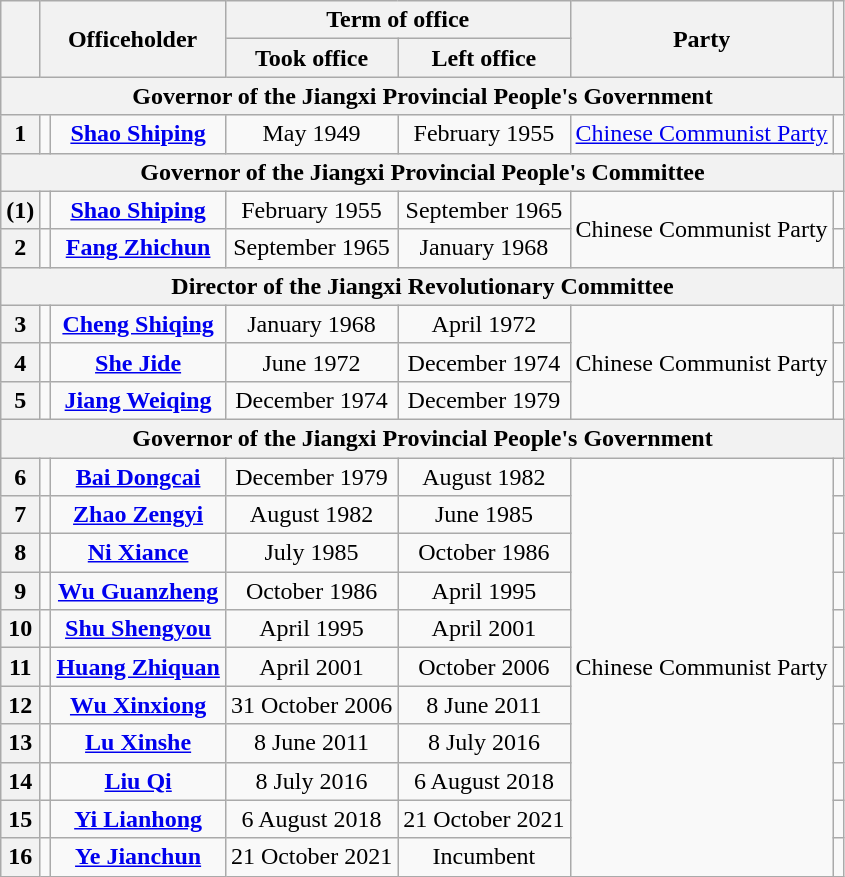<table class="wikitable" style="text-align:center">
<tr>
<th rowspan="2"></th>
<th colspan="2" rowspan="2">Officeholder</th>
<th colspan="2">Term of office</th>
<th rowspan="2">Party</th>
<th rowspan="2"></th>
</tr>
<tr>
<th>Took office</th>
<th>Left office</th>
</tr>
<tr>
<th colspan="7">Governor of the Jiangxi Provincial People's Government</th>
</tr>
<tr>
<th>1</th>
<td></td>
<td><strong><a href='#'>Shao Shiping</a></strong><br></td>
<td>May 1949</td>
<td>February 1955</td>
<td><a href='#'>Chinese Communist Party</a></td>
<td></td>
</tr>
<tr>
<th colspan="7">Governor of the Jiangxi Provincial People's Committee</th>
</tr>
<tr>
<th>(1)</th>
<td></td>
<td><a href='#'><strong>Shao Shiping</strong></a><br></td>
<td>February 1955</td>
<td>September 1965</td>
<td rowspan="2">Chinese Communist Party</td>
<td></td>
</tr>
<tr>
<th>2</th>
<td></td>
<td><strong><a href='#'>Fang Zhichun</a></strong><br></td>
<td>September 1965</td>
<td>January 1968</td>
<td></td>
</tr>
<tr>
<th colspan="7">Director of the Jiangxi Revolutionary Committee</th>
</tr>
<tr>
<th>3</th>
<td></td>
<td><strong><a href='#'>Cheng Shiqing</a></strong><br></td>
<td>January 1968</td>
<td>April 1972</td>
<td rowspan="3">Chinese Communist Party</td>
<td></td>
</tr>
<tr>
<th>4</th>
<td></td>
<td><strong><a href='#'>She Jide</a></strong><br></td>
<td>June 1972</td>
<td>December 1974</td>
<td></td>
</tr>
<tr>
<th>5</th>
<td></td>
<td><strong><a href='#'>Jiang Weiqing</a></strong><br></td>
<td>December 1974</td>
<td>December 1979</td>
<td></td>
</tr>
<tr>
<th colspan="7">Governor of the Jiangxi Provincial People's Government</th>
</tr>
<tr>
<th>6</th>
<td></td>
<td><strong><a href='#'>Bai Dongcai</a></strong><br></td>
<td>December 1979</td>
<td>August 1982</td>
<td rowspan="11">Chinese Communist Party</td>
<td></td>
</tr>
<tr>
<th>7</th>
<td></td>
<td><strong><a href='#'>Zhao Zengyi</a></strong><br></td>
<td>August 1982</td>
<td>June 1985</td>
<td></td>
</tr>
<tr>
<th>8</th>
<td></td>
<td><strong><a href='#'>Ni Xiance</a></strong><br></td>
<td>July 1985</td>
<td>October 1986</td>
<td></td>
</tr>
<tr>
<th>9</th>
<td></td>
<td><strong><a href='#'>Wu Guanzheng</a></strong><br></td>
<td>October 1986</td>
<td>April 1995</td>
<td></td>
</tr>
<tr>
<th>10</th>
<td></td>
<td><strong><a href='#'>Shu Shengyou</a></strong><br></td>
<td>April 1995</td>
<td>April 2001</td>
<td></td>
</tr>
<tr>
<th>11</th>
<td></td>
<td><strong><a href='#'>Huang Zhiquan</a></strong><br></td>
<td>April 2001</td>
<td>October 2006</td>
<td></td>
</tr>
<tr>
<th>12</th>
<td></td>
<td><strong><a href='#'>Wu Xinxiong</a></strong><br></td>
<td>31 October 2006</td>
<td>8 June 2011</td>
<td></td>
</tr>
<tr>
<th>13</th>
<td></td>
<td><strong><a href='#'>Lu Xinshe</a></strong><br></td>
<td>8 June 2011</td>
<td>8 July 2016</td>
<td></td>
</tr>
<tr>
<th>14</th>
<td></td>
<td><strong><a href='#'>Liu Qi</a></strong><br></td>
<td>8 July 2016</td>
<td>6 August 2018</td>
<td></td>
</tr>
<tr>
<th>15</th>
<td></td>
<td><strong><a href='#'>Yi Lianhong</a></strong><br></td>
<td>6 August 2018</td>
<td>21 October 2021</td>
<td></td>
</tr>
<tr>
<th>16</th>
<td></td>
<td><strong><a href='#'>Ye Jianchun</a></strong><br></td>
<td>21 October 2021</td>
<td>Incumbent</td>
<td></td>
</tr>
</table>
